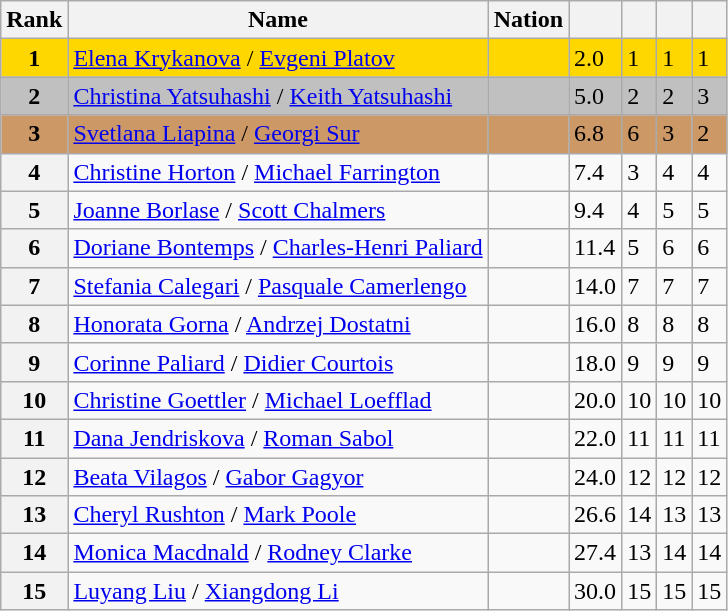<table class="wikitable sortable">
<tr>
<th>Rank</th>
<th>Name</th>
<th>Nation</th>
<th></th>
<th></th>
<th></th>
<th></th>
</tr>
<tr bgcolor=gold>
<td align=center><strong>1</strong></td>
<td><a href='#'>Elena Krykanova</a> / <a href='#'>Evgeni Platov</a></td>
<td></td>
<td>2.0</td>
<td>1</td>
<td>1</td>
<td>1</td>
</tr>
<tr bgcolor=silver>
<td align=center><strong>2</strong></td>
<td><a href='#'>Christina Yatsuhashi</a> / <a href='#'>Keith Yatsuhashi</a></td>
<td></td>
<td>5.0</td>
<td>2</td>
<td>2</td>
<td>3</td>
</tr>
<tr bgcolor=cc9966>
<td align=center><strong>3</strong></td>
<td><a href='#'>Svetlana Liapina</a> / <a href='#'>Georgi Sur</a></td>
<td></td>
<td>6.8</td>
<td>6</td>
<td>3</td>
<td>2</td>
</tr>
<tr>
<th>4</th>
<td><a href='#'>Christine Horton</a> / <a href='#'>Michael Farrington</a></td>
<td></td>
<td>7.4</td>
<td>3</td>
<td>4</td>
<td>4</td>
</tr>
<tr>
<th>5</th>
<td><a href='#'>Joanne Borlase</a> / <a href='#'>Scott Chalmers</a></td>
<td></td>
<td>9.4</td>
<td>4</td>
<td>5</td>
<td>5</td>
</tr>
<tr>
<th>6</th>
<td><a href='#'>Doriane Bontemps</a> / <a href='#'>Charles-Henri Paliard</a></td>
<td></td>
<td>11.4</td>
<td>5</td>
<td>6</td>
<td>6</td>
</tr>
<tr>
<th>7</th>
<td><a href='#'>Stefania Calegari</a> / <a href='#'>Pasquale Camerlengo</a></td>
<td></td>
<td>14.0</td>
<td>7</td>
<td>7</td>
<td>7</td>
</tr>
<tr>
<th>8</th>
<td><a href='#'>Honorata Gorna</a> / <a href='#'>Andrzej Dostatni</a></td>
<td></td>
<td>16.0</td>
<td>8</td>
<td>8</td>
<td>8</td>
</tr>
<tr>
<th>9</th>
<td><a href='#'>Corinne Paliard</a> / <a href='#'>Didier Courtois</a></td>
<td></td>
<td>18.0</td>
<td>9</td>
<td>9</td>
<td>9</td>
</tr>
<tr>
<th>10</th>
<td><a href='#'>Christine Goettler</a> / <a href='#'>Michael Loefflad</a></td>
<td></td>
<td>20.0</td>
<td>10</td>
<td>10</td>
<td>10</td>
</tr>
<tr>
<th>11</th>
<td><a href='#'>Dana Jendriskova</a> / <a href='#'>Roman Sabol</a></td>
<td></td>
<td>22.0</td>
<td>11</td>
<td>11</td>
<td>11</td>
</tr>
<tr>
<th>12</th>
<td><a href='#'>Beata Vilagos</a> / <a href='#'>Gabor Gagyor</a></td>
<td></td>
<td>24.0</td>
<td>12</td>
<td>12</td>
<td>12</td>
</tr>
<tr>
<th>13</th>
<td><a href='#'>Cheryl Rushton</a> / <a href='#'>Mark Poole</a></td>
<td></td>
<td>26.6</td>
<td>14</td>
<td>13</td>
<td>13</td>
</tr>
<tr>
<th>14</th>
<td><a href='#'>Monica Macdnald</a> / <a href='#'>Rodney Clarke</a></td>
<td></td>
<td>27.4</td>
<td>13</td>
<td>14</td>
<td>14</td>
</tr>
<tr>
<th>15</th>
<td><a href='#'>Luyang Liu</a> / <a href='#'>Xiangdong Li</a></td>
<td></td>
<td>30.0</td>
<td>15</td>
<td>15</td>
<td>15</td>
</tr>
</table>
